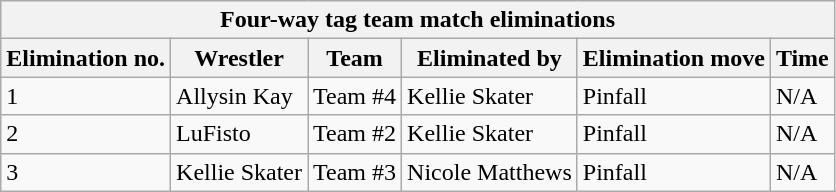<table class="wikitable" border="1">
<tr>
<th colspan="6">Four-way tag team match eliminations</th>
</tr>
<tr>
<th>Elimination no.</th>
<th>Wrestler</th>
<th>Team</th>
<th>Eliminated by</th>
<th>Elimination move</th>
<th>Time</th>
</tr>
<tr>
<td>1</td>
<td>Allysin Kay</td>
<td>Team #4</td>
<td>Kellie Skater</td>
<td>Pinfall</td>
<td>N/A</td>
</tr>
<tr>
<td>2</td>
<td>LuFisto</td>
<td>Team #2</td>
<td>Kellie Skater</td>
<td>Pinfall</td>
<td>N/A</td>
</tr>
<tr>
<td>3</td>
<td>Kellie Skater</td>
<td>Team #3</td>
<td>Nicole Matthews</td>
<td>Pinfall</td>
<td>N/A</td>
</tr>
</table>
